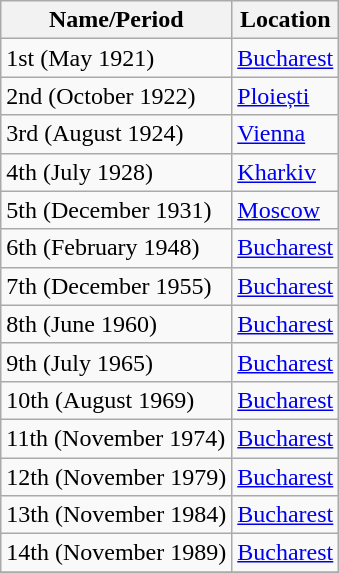<table class=wikitable>
<tr>
<th>Name/Period</th>
<th>Location</th>
</tr>
<tr>
<td>1st (May 1921)</td>
<td><a href='#'>Bucharest</a></td>
</tr>
<tr>
<td>2nd (October 1922)</td>
<td><a href='#'>Ploiești</a></td>
</tr>
<tr>
<td>3rd (August 1924)</td>
<td><a href='#'>Vienna</a></td>
</tr>
<tr>
<td>4th (July 1928)</td>
<td><a href='#'>Kharkiv</a></td>
</tr>
<tr>
<td>5th (December 1931)</td>
<td><a href='#'>Moscow</a></td>
</tr>
<tr>
<td>6th (February 1948)</td>
<td><a href='#'>Bucharest</a></td>
</tr>
<tr>
<td>7th (December 1955)</td>
<td><a href='#'>Bucharest</a></td>
</tr>
<tr>
<td>8th (June 1960)</td>
<td><a href='#'>Bucharest</a></td>
</tr>
<tr>
<td>9th (July 1965)</td>
<td><a href='#'>Bucharest</a></td>
</tr>
<tr>
<td>10th (August 1969)</td>
<td><a href='#'>Bucharest</a></td>
</tr>
<tr>
<td>11th (November 1974)</td>
<td><a href='#'>Bucharest</a></td>
</tr>
<tr>
<td>12th (November 1979)</td>
<td><a href='#'>Bucharest</a></td>
</tr>
<tr>
<td>13th (November 1984)</td>
<td><a href='#'>Bucharest</a></td>
</tr>
<tr>
<td>14th (November 1989)</td>
<td><a href='#'>Bucharest</a></td>
</tr>
<tr>
</tr>
</table>
